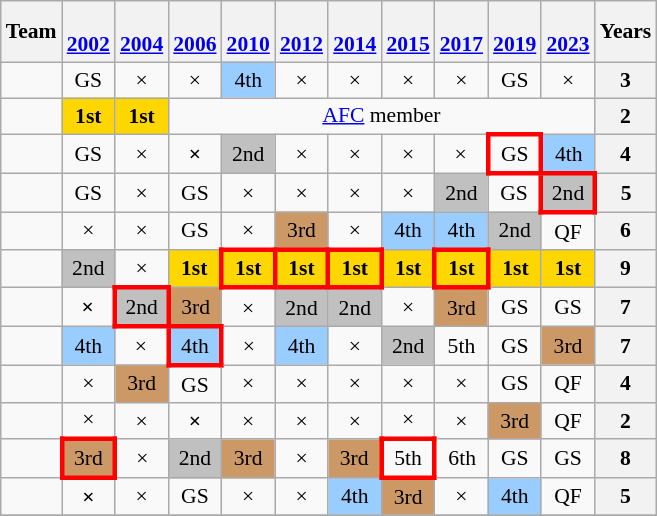<table class="wikitable" style="text-align:center; font-size:90%">
<tr>
<th>Team</th>
<th><br><a href='#'>2002</a></th>
<th><br><a href='#'>2004</a></th>
<th><br><a href='#'>2006</a></th>
<th><br><a href='#'>2010</a></th>
<th><br><a href='#'>2012</a></th>
<th><br><a href='#'>2014</a></th>
<th><br><a href='#'>2015</a></th>
<th><br><a href='#'>2017</a></th>
<th><br><a href='#'>2019</a></th>
<th><br><a href='#'>2023</a></th>
<th>Years</th>
</tr>
<tr>
<td align=left></td>
<td>GS</td>
<td>×</td>
<td>×</td>
<td bgcolor=#9acdff>4th</td>
<td>×</td>
<td>×</td>
<td>×</td>
<td>×</td>
<td>GS</td>
<td>×</td>
<th>3</th>
</tr>
<tr>
<td align=left></td>
<td bgcolor=gold><strong>1st</strong></td>
<td bgcolor=gold><strong>1st</strong></td>
<td colspan="8"><a href='#'>AFC</a> member</td>
<th>2</th>
</tr>
<tr>
<td align=left></td>
<td>GS</td>
<td>×</td>
<td><strong>×</strong></td>
<td bgcolor=silver>2nd</td>
<td>×</td>
<td>×</td>
<td>×</td>
<td>×</td>
<td style="border: 3px solid red">GS</td>
<td bgcolor=#9acdff>4th</td>
<th>4</th>
</tr>
<tr>
<td align=left></td>
<td>GS</td>
<td>×</td>
<td>GS</td>
<td>×</td>
<td>×</td>
<td>×</td>
<td>×</td>
<td bgcolor=silver>2nd</td>
<td>GS</td>
<td style="border: 3px solid red" bgcolor=silver>2nd</td>
<th>5</th>
</tr>
<tr>
<td align=left></td>
<td>×</td>
<td>×</td>
<td>GS</td>
<td>×</td>
<td bgcolor=#cc9966>3rd</td>
<td>×</td>
<td bgcolor=#9acdff>4th</td>
<td bgcolor=#9acdff>4th</td>
<td bgcolor=silver>2nd</td>
<td>QF</td>
<th>6</th>
</tr>
<tr>
<td align=left></td>
<td bgcolor=silver>2nd</td>
<td>×</td>
<td bgcolor=gold><strong>1st</strong></td>
<td style="border: 3px solid red" bgcolor=gold><strong>1st</strong></td>
<td style="border: 3px solid red" bgcolor=gold><strong>1st</strong></td>
<td style="border: 3px solid red" bgcolor=gold><strong>1st</strong></td>
<td bgcolor=gold><strong>1st</strong></td>
<td style="border: 3px solid red" bgcolor=gold><strong>1st</strong></td>
<td bgcolor=gold><strong>1st</strong></td>
<td bgcolor=gold><strong>1st</strong></td>
<th>9</th>
</tr>
<tr>
<td align=left></td>
<td><strong>×</strong></td>
<td style="border: 3px solid red" bgcolor=silver>2nd</td>
<td bgcolor=#cc9966>3rd</td>
<td>×</td>
<td bgcolor=silver>2nd</td>
<td bgcolor=silver>2nd</td>
<td>×</td>
<td bgcolor=#cc9966>3rd</td>
<td>GS</td>
<td>GS</td>
<th>7</th>
</tr>
<tr>
<td align=left></td>
<td bgcolor=#9acdff>4th</td>
<td>×</td>
<td style="border: 3px solid red" bgcolor=#9acdff>4th</td>
<td>×</td>
<td bgcolor=#9acdff>4th</td>
<td>×</td>
<td bgcolor=silver>2nd</td>
<td>5th</td>
<td>GS</td>
<td bgcolor=#cc9966>3rd</td>
<th>7</th>
</tr>
<tr>
<td align=left></td>
<td>×</td>
<td bgcolor=#cc9966>3rd</td>
<td>GS</td>
<td>×</td>
<td>×</td>
<td>×</td>
<td>×</td>
<td>×</td>
<td>GS</td>
<td>QF</td>
<th>4</th>
</tr>
<tr>
<td align=left></td>
<td>×</td>
<td>×</td>
<td><strong>×</strong></td>
<td>×</td>
<td>×</td>
<td>×</td>
<td>×</td>
<td>×</td>
<td bgcolor=#cc9966>3rd</td>
<td>QF</td>
<th>2</th>
</tr>
<tr>
<td align=left></td>
<td style="border: 3px solid red" bgcolor=#cc9966>3rd</td>
<td>×</td>
<td bgcolor=silver>2nd</td>
<td bgcolor=#cc9966>3rd</td>
<td>×</td>
<td bgcolor=#cc9966>3rd</td>
<td style="border: 3px solid red">5th</td>
<td>6th</td>
<td>GS</td>
<td>GS</td>
<th>8</th>
</tr>
<tr>
<td align=left></td>
<td><strong>×</strong></td>
<td>×</td>
<td>GS</td>
<td>×</td>
<td>×</td>
<td bgcolor=#9acdff>4th</td>
<td bgcolor=#cc9966>3rd</td>
<td>×</td>
<td bgcolor=#9acdff>4th</td>
<td>QF</td>
<th>5</th>
</tr>
<tr>
</tr>
</table>
